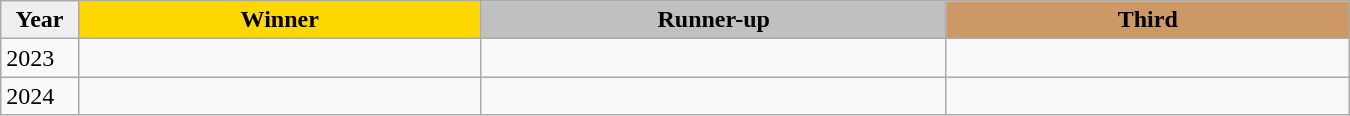<table class="wikitable sortable" style="width:900px;">
<tr>
<th style="width:5%; background:#efefef;">Year</th>
<th style="width:26%; background:gold">Winner</th>
<th style="width:30%; background:silver">Runner-up</th>
<th style="width:26%; background:#CC9966">Third</th>
</tr>
<tr>
<td>2023</td>
<td></td>
<td></td>
<td></td>
</tr>
<tr>
<td>2024</td>
<td></td>
<td></td>
<td></td>
</tr>
</table>
